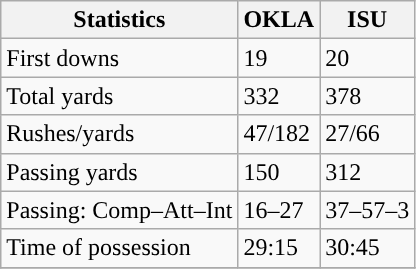<table class="wikitable" style="float: left;">
<tr>
<th>Statistics</th>
<th>OKLA</th>
<th>ISU</th>
</tr>
<tr>
<td>First downs</td>
<td>19</td>
<td>20</td>
</tr>
<tr>
<td>Total yards</td>
<td>332</td>
<td>378</td>
</tr>
<tr>
<td>Rushes/yards</td>
<td>47/182</td>
<td>27/66</td>
</tr>
<tr>
<td>Passing yards</td>
<td>150</td>
<td>312</td>
</tr>
<tr>
<td>Passing: Comp–Att–Int</td>
<td>16–27</td>
<td>37–57–3</td>
</tr>
<tr>
<td>Time of possession</td>
<td>29:15</td>
<td>30:45</td>
</tr>
<tr>
</tr>
</table>
